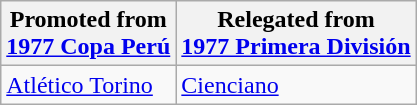<table class="wikitable">
<tr>
<th>Promoted from<br><a href='#'>1977 Copa Perú</a></th>
<th>Relegated from<br><a href='#'>1977 Primera División</a></th>
</tr>
<tr>
<td> <a href='#'>Atlético Torino</a> </td>
<td> <a href='#'>Cienciano</a> </td>
</tr>
</table>
